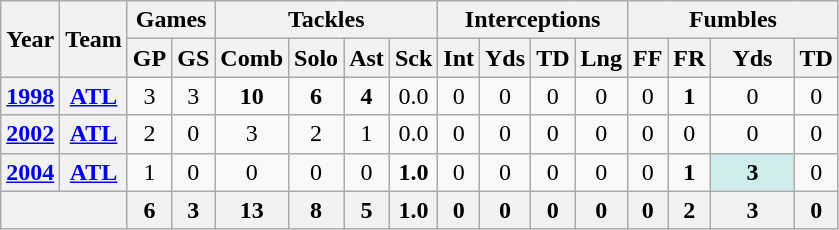<table class="wikitable" style="text-align:center">
<tr>
<th rowspan="2">Year</th>
<th rowspan="2">Team</th>
<th colspan="2">Games</th>
<th colspan="4">Tackles</th>
<th colspan="4">Interceptions</th>
<th colspan="4">Fumbles</th>
</tr>
<tr>
<th>GP</th>
<th>GS</th>
<th>Comb</th>
<th>Solo</th>
<th>Ast</th>
<th>Sck</th>
<th>Int</th>
<th>Yds</th>
<th>TD</th>
<th>Lng</th>
<th>FF</th>
<th>FR</th>
<th>Yds</th>
<th>TD</th>
</tr>
<tr>
<th><a href='#'>1998</a></th>
<th><a href='#'>ATL</a></th>
<td>3</td>
<td>3</td>
<td><strong>10</strong></td>
<td><strong>6</strong></td>
<td><strong>4</strong></td>
<td>0.0</td>
<td>0</td>
<td>0</td>
<td>0</td>
<td>0</td>
<td>0</td>
<td><strong>1</strong></td>
<td>0</td>
<td>0</td>
</tr>
<tr>
<th><a href='#'>2002</a></th>
<th><a href='#'>ATL</a></th>
<td>2</td>
<td>0</td>
<td>3</td>
<td>2</td>
<td>1</td>
<td>0.0</td>
<td>0</td>
<td>0</td>
<td>0</td>
<td>0</td>
<td>0</td>
<td>0</td>
<td>0</td>
<td>0</td>
</tr>
<tr>
<th><a href='#'>2004</a></th>
<th><a href='#'>ATL</a></th>
<td>1</td>
<td>0</td>
<td>0</td>
<td>0</td>
<td>0</td>
<td><strong>1.0</strong></td>
<td>0</td>
<td>0</td>
<td>0</td>
<td>0</td>
<td>0</td>
<td><strong>1</strong></td>
<td style="background:#cfecec; width:3em;"><strong>3</strong></td>
<td>0</td>
</tr>
<tr>
<th colspan="2"></th>
<th>6</th>
<th>3</th>
<th>13</th>
<th>8</th>
<th>5</th>
<th>1.0</th>
<th>0</th>
<th>0</th>
<th>0</th>
<th>0</th>
<th>0</th>
<th>2</th>
<th>3</th>
<th>0</th>
</tr>
</table>
